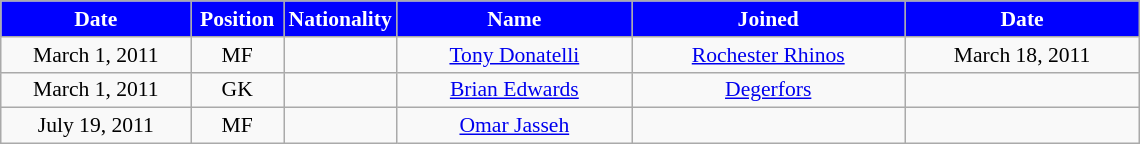<table class="wikitable"  style="text-align:center; font-size:90%; ">
<tr>
<th style="background:#00f; color:white; width:120px;">Date</th>
<th style="background:#00f; color:white; width:55px;">Position</th>
<th style="background:#00f; color:white; width:55px;">Nationality</th>
<th style="background:#00f; color:white; width:150px;">Name</th>
<th style="background:#00f; color:white; width:175px;">Joined</th>
<th style="background:#00f; color:white; width:150px;">Date</th>
</tr>
<tr>
<td>March 1, 2011</td>
<td>MF</td>
<td></td>
<td><a href='#'>Tony Donatelli</a></td>
<td><a href='#'>Rochester Rhinos</a></td>
<td>March 18, 2011</td>
</tr>
<tr>
<td>March 1, 2011</td>
<td>GK</td>
<td></td>
<td><a href='#'>Brian Edwards</a></td>
<td><a href='#'>Degerfors</a></td>
<td></td>
</tr>
<tr>
<td>July 19, 2011</td>
<td>MF</td>
<td></td>
<td><a href='#'>Omar Jasseh</a></td>
<td></td>
<td></td>
</tr>
</table>
